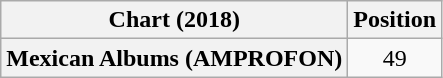<table class="wikitable plainrowheaders" style="text-align:center">
<tr>
<th>Chart (2018)</th>
<th>Position</th>
</tr>
<tr>
<th scope="row">Mexican Albums (AMPROFON)</th>
<td>49</td>
</tr>
</table>
